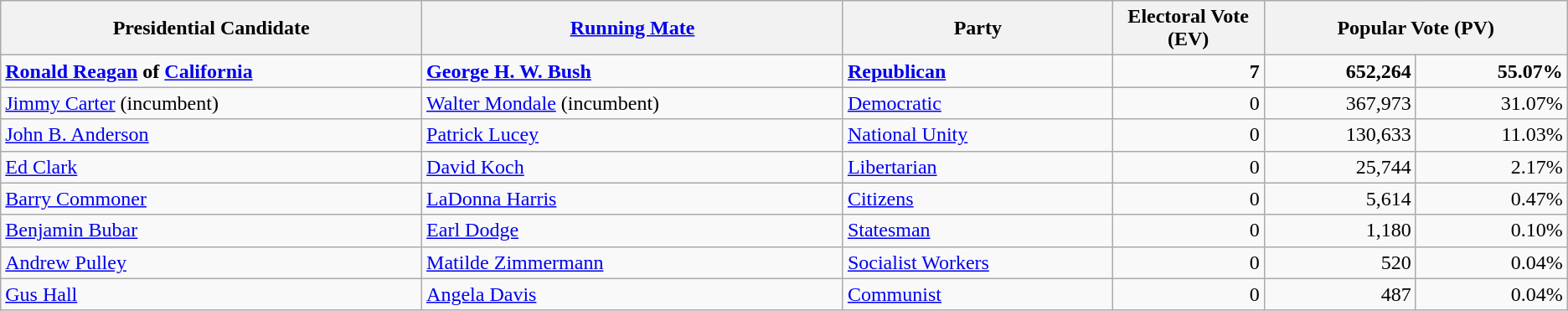<table class="wikitable">
<tr>
<th width="25%">Presidential Candidate</th>
<th width="25%"><a href='#'>Running Mate</a></th>
<th width="16%">Party</th>
<th width="9%">Electoral Vote (EV)</th>
<th colspan="2" width="18%">Popular Vote (PV)</th>
</tr>
<tr>
<td><strong><a href='#'>Ronald Reagan</a> of <a href='#'>California</a></strong></td>
<td><strong><a href='#'>George H. W. Bush</a></strong></td>
<td><strong><a href='#'>Republican</a></strong></td>
<td align="right"><strong>7</strong></td>
<td align="right"><strong>652,264</strong></td>
<td align="right"><strong>55.07%</strong></td>
</tr>
<tr>
<td><a href='#'>Jimmy Carter</a> (incumbent)</td>
<td><a href='#'>Walter Mondale</a> (incumbent)</td>
<td><a href='#'>Democratic</a></td>
<td align="right">0</td>
<td align="right">367,973</td>
<td align="right">31.07%</td>
</tr>
<tr>
<td><a href='#'>John B. Anderson</a></td>
<td><a href='#'>Patrick Lucey</a></td>
<td><a href='#'>National Unity</a></td>
<td align="right">0</td>
<td align="right">130,633</td>
<td align="right">11.03%</td>
</tr>
<tr>
<td><a href='#'>Ed Clark</a></td>
<td><a href='#'>David Koch</a></td>
<td><a href='#'>Libertarian</a></td>
<td align="right">0</td>
<td align="right">25,744</td>
<td align="right">2.17%</td>
</tr>
<tr>
<td><a href='#'>Barry Commoner</a></td>
<td><a href='#'>LaDonna Harris</a></td>
<td><a href='#'>Citizens</a></td>
<td align="right">0</td>
<td align="right">5,614</td>
<td align="right">0.47%</td>
</tr>
<tr>
<td><a href='#'>Benjamin Bubar</a></td>
<td><a href='#'>Earl Dodge</a></td>
<td><a href='#'>Statesman</a></td>
<td align="right">0</td>
<td align="right">1,180</td>
<td align="right">0.10%</td>
</tr>
<tr>
<td><a href='#'>Andrew Pulley</a></td>
<td><a href='#'>Matilde Zimmermann</a></td>
<td><a href='#'>Socialist Workers</a></td>
<td align="right">0</td>
<td align="right">520</td>
<td align="right">0.04%</td>
</tr>
<tr>
<td><a href='#'>Gus Hall</a></td>
<td><a href='#'>Angela Davis</a></td>
<td><a href='#'>Communist</a></td>
<td align="right">0</td>
<td align="right">487</td>
<td align="right">0.04%</td>
</tr>
</table>
